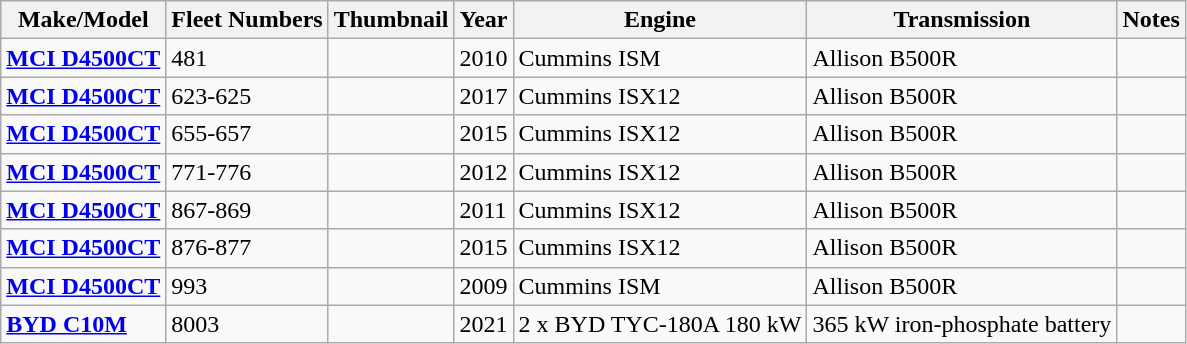<table class="wikitable">
<tr>
<th>Make/Model</th>
<th>Fleet Numbers</th>
<th>Thumbnail</th>
<th>Year</th>
<th>Engine</th>
<th>Transmission</th>
<th>Notes</th>
</tr>
<tr>
<td><strong><a href='#'>MCI D4500CT</a></strong></td>
<td>481</td>
<td></td>
<td>2010</td>
<td>Cummins ISM</td>
<td>Allison B500R</td>
<td></td>
</tr>
<tr>
<td><strong><a href='#'>MCI D4500CT</a></strong></td>
<td>623-625</td>
<td></td>
<td>2017</td>
<td>Cummins ISX12</td>
<td>Allison B500R</td>
<td></td>
</tr>
<tr>
<td><strong><a href='#'>MCI D4500CT</a></strong></td>
<td>655-657</td>
<td></td>
<td>2015</td>
<td>Cummins ISX12</td>
<td>Allison B500R</td>
<td></td>
</tr>
<tr>
<td><strong><a href='#'>MCI D4500CT</a></strong></td>
<td>771-776</td>
<td></td>
<td>2012</td>
<td>Cummins ISX12</td>
<td>Allison B500R</td>
<td></td>
</tr>
<tr>
<td><strong><a href='#'>MCI D4500CT</a></strong></td>
<td>867-869</td>
<td></td>
<td>2011</td>
<td>Cummins ISX12</td>
<td>Allison B500R</td>
<td></td>
</tr>
<tr>
<td><strong><a href='#'>MCI D4500CT</a></strong></td>
<td>876-877</td>
<td></td>
<td>2015</td>
<td>Cummins ISX12</td>
<td>Allison B500R</td>
<td></td>
</tr>
<tr>
<td><strong><a href='#'>MCI D4500CT</a></strong></td>
<td>993</td>
<td></td>
<td>2009</td>
<td>Cummins ISM</td>
<td>Allison B500R</td>
<td></td>
</tr>
<tr>
<td><strong><a href='#'>BYD C10M</a></strong></td>
<td>8003</td>
<td></td>
<td>2021</td>
<td>2 x BYD TYC-180A 180 kW</td>
<td>365 kW iron-phosphate battery</td>
<td></td>
</tr>
</table>
